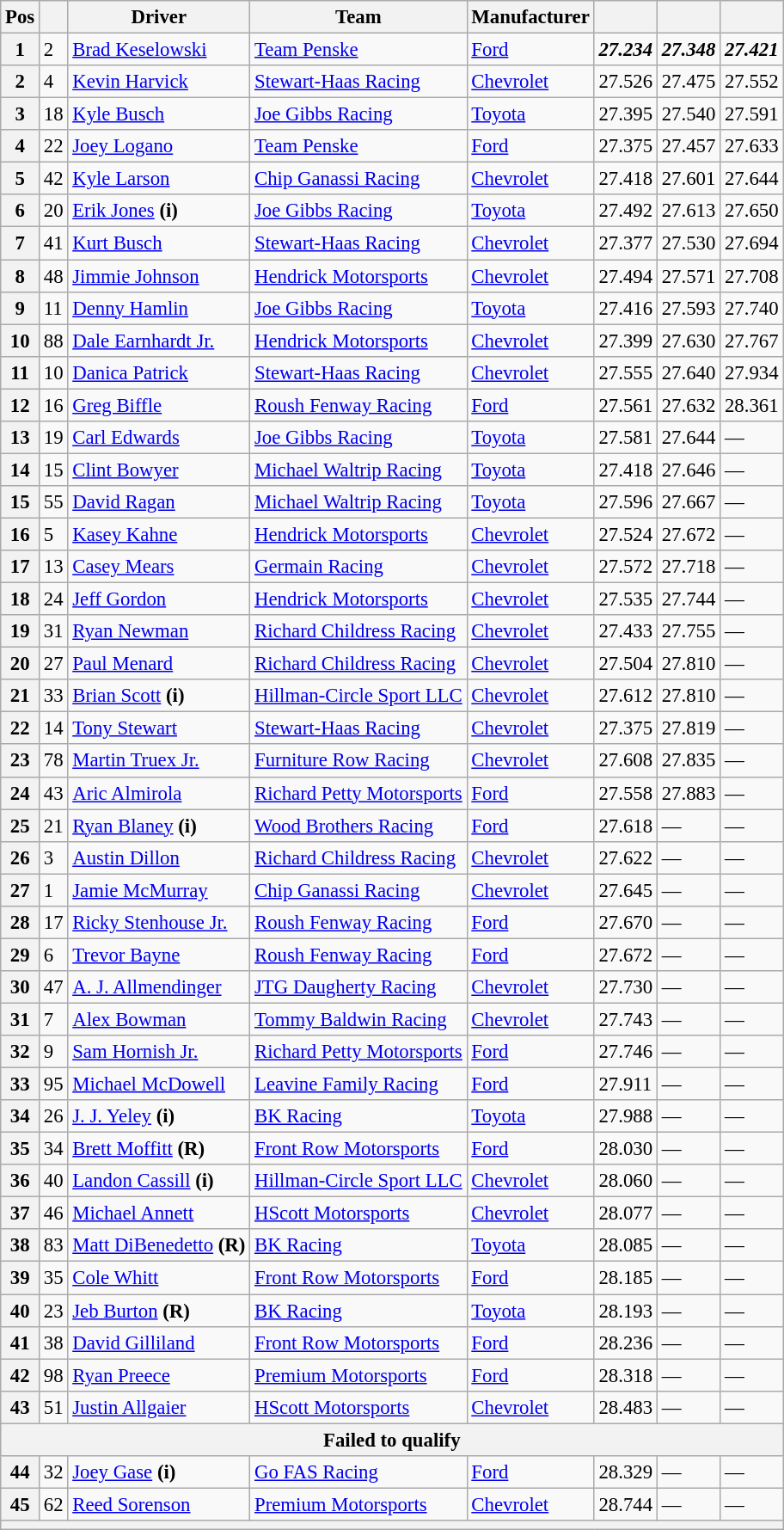<table class="wikitable" style="font-size:95%">
<tr>
<th>Pos</th>
<th></th>
<th>Driver</th>
<th>Team</th>
<th>Manufacturer</th>
<th></th>
<th></th>
<th></th>
</tr>
<tr>
<th>1</th>
<td>2</td>
<td><a href='#'>Brad Keselowski</a></td>
<td><a href='#'>Team Penske</a></td>
<td><a href='#'>Ford</a></td>
<td><strong><em>27.234</em></strong></td>
<td><strong><em>27.348</em></strong></td>
<td><strong><em>27.421</em></strong></td>
</tr>
<tr>
<th>2</th>
<td>4</td>
<td><a href='#'>Kevin Harvick</a></td>
<td><a href='#'>Stewart-Haas Racing</a></td>
<td><a href='#'>Chevrolet</a></td>
<td>27.526</td>
<td>27.475</td>
<td>27.552</td>
</tr>
<tr>
<th>3</th>
<td>18</td>
<td><a href='#'>Kyle Busch</a></td>
<td><a href='#'>Joe Gibbs Racing</a></td>
<td><a href='#'>Toyota</a></td>
<td>27.395</td>
<td>27.540</td>
<td>27.591</td>
</tr>
<tr>
<th>4</th>
<td>22</td>
<td><a href='#'>Joey Logano</a></td>
<td><a href='#'>Team Penske</a></td>
<td><a href='#'>Ford</a></td>
<td>27.375</td>
<td>27.457</td>
<td>27.633</td>
</tr>
<tr>
<th>5</th>
<td>42</td>
<td><a href='#'>Kyle Larson</a></td>
<td><a href='#'>Chip Ganassi Racing</a></td>
<td><a href='#'>Chevrolet</a></td>
<td>27.418</td>
<td>27.601</td>
<td>27.644</td>
</tr>
<tr>
<th>6</th>
<td>20</td>
<td><a href='#'>Erik Jones</a> <strong>(i)</strong></td>
<td><a href='#'>Joe Gibbs Racing</a></td>
<td><a href='#'>Toyota</a></td>
<td>27.492</td>
<td>27.613</td>
<td>27.650</td>
</tr>
<tr>
<th>7</th>
<td>41</td>
<td><a href='#'>Kurt Busch</a></td>
<td><a href='#'>Stewart-Haas Racing</a></td>
<td><a href='#'>Chevrolet</a></td>
<td>27.377</td>
<td>27.530</td>
<td>27.694</td>
</tr>
<tr>
<th>8</th>
<td>48</td>
<td><a href='#'>Jimmie Johnson</a></td>
<td><a href='#'>Hendrick Motorsports</a></td>
<td><a href='#'>Chevrolet</a></td>
<td>27.494</td>
<td>27.571</td>
<td>27.708</td>
</tr>
<tr>
<th>9</th>
<td>11</td>
<td><a href='#'>Denny Hamlin</a></td>
<td><a href='#'>Joe Gibbs Racing</a></td>
<td><a href='#'>Toyota</a></td>
<td>27.416</td>
<td>27.593</td>
<td>27.740</td>
</tr>
<tr>
<th>10</th>
<td>88</td>
<td><a href='#'>Dale Earnhardt Jr.</a></td>
<td><a href='#'>Hendrick Motorsports</a></td>
<td><a href='#'>Chevrolet</a></td>
<td>27.399</td>
<td>27.630</td>
<td>27.767</td>
</tr>
<tr>
<th>11</th>
<td>10</td>
<td><a href='#'>Danica Patrick</a></td>
<td><a href='#'>Stewart-Haas Racing</a></td>
<td><a href='#'>Chevrolet</a></td>
<td>27.555</td>
<td>27.640</td>
<td>27.934</td>
</tr>
<tr>
<th>12</th>
<td>16</td>
<td><a href='#'>Greg Biffle</a></td>
<td><a href='#'>Roush Fenway Racing</a></td>
<td><a href='#'>Ford</a></td>
<td>27.561</td>
<td>27.632</td>
<td>28.361</td>
</tr>
<tr>
<th>13</th>
<td>19</td>
<td><a href='#'>Carl Edwards</a></td>
<td><a href='#'>Joe Gibbs Racing</a></td>
<td><a href='#'>Toyota</a></td>
<td>27.581</td>
<td>27.644</td>
<td>—</td>
</tr>
<tr>
<th>14</th>
<td>15</td>
<td><a href='#'>Clint Bowyer</a></td>
<td><a href='#'>Michael Waltrip Racing</a></td>
<td><a href='#'>Toyota</a></td>
<td>27.418</td>
<td>27.646</td>
<td>—</td>
</tr>
<tr>
<th>15</th>
<td>55</td>
<td><a href='#'>David Ragan</a></td>
<td><a href='#'>Michael Waltrip Racing</a></td>
<td><a href='#'>Toyota</a></td>
<td>27.596</td>
<td>27.667</td>
<td>—</td>
</tr>
<tr>
<th>16</th>
<td>5</td>
<td><a href='#'>Kasey Kahne</a></td>
<td><a href='#'>Hendrick Motorsports</a></td>
<td><a href='#'>Chevrolet</a></td>
<td>27.524</td>
<td>27.672</td>
<td>—</td>
</tr>
<tr>
<th>17</th>
<td>13</td>
<td><a href='#'>Casey Mears</a></td>
<td><a href='#'>Germain Racing</a></td>
<td><a href='#'>Chevrolet</a></td>
<td>27.572</td>
<td>27.718</td>
<td>—</td>
</tr>
<tr>
<th>18</th>
<td>24</td>
<td><a href='#'>Jeff Gordon</a></td>
<td><a href='#'>Hendrick Motorsports</a></td>
<td><a href='#'>Chevrolet</a></td>
<td>27.535</td>
<td>27.744</td>
<td>—</td>
</tr>
<tr>
<th>19</th>
<td>31</td>
<td><a href='#'>Ryan Newman</a></td>
<td><a href='#'>Richard Childress Racing</a></td>
<td><a href='#'>Chevrolet</a></td>
<td>27.433</td>
<td>27.755</td>
<td>—</td>
</tr>
<tr>
<th>20</th>
<td>27</td>
<td><a href='#'>Paul Menard</a></td>
<td><a href='#'>Richard Childress Racing</a></td>
<td><a href='#'>Chevrolet</a></td>
<td>27.504</td>
<td>27.810</td>
<td>—</td>
</tr>
<tr>
<th>21</th>
<td>33</td>
<td><a href='#'>Brian Scott</a> <strong>(i)</strong></td>
<td><a href='#'>Hillman-Circle Sport LLC</a></td>
<td><a href='#'>Chevrolet</a></td>
<td>27.612</td>
<td>27.810</td>
<td>—</td>
</tr>
<tr>
<th>22</th>
<td>14</td>
<td><a href='#'>Tony Stewart</a></td>
<td><a href='#'>Stewart-Haas Racing</a></td>
<td><a href='#'>Chevrolet</a></td>
<td>27.375</td>
<td>27.819</td>
<td>—</td>
</tr>
<tr>
<th>23</th>
<td>78</td>
<td><a href='#'>Martin Truex Jr.</a></td>
<td><a href='#'>Furniture Row Racing</a></td>
<td><a href='#'>Chevrolet</a></td>
<td>27.608</td>
<td>27.835</td>
<td>—</td>
</tr>
<tr>
<th>24</th>
<td>43</td>
<td><a href='#'>Aric Almirola</a></td>
<td><a href='#'>Richard Petty Motorsports</a></td>
<td><a href='#'>Ford</a></td>
<td>27.558</td>
<td>27.883</td>
<td>—</td>
</tr>
<tr>
<th>25</th>
<td>21</td>
<td><a href='#'>Ryan Blaney</a> <strong>(i)</strong></td>
<td><a href='#'>Wood Brothers Racing</a></td>
<td><a href='#'>Ford</a></td>
<td>27.618</td>
<td>—</td>
<td>—</td>
</tr>
<tr>
<th>26</th>
<td>3</td>
<td><a href='#'>Austin Dillon</a></td>
<td><a href='#'>Richard Childress Racing</a></td>
<td><a href='#'>Chevrolet</a></td>
<td>27.622</td>
<td>—</td>
<td>—</td>
</tr>
<tr>
<th>27</th>
<td>1</td>
<td><a href='#'>Jamie McMurray</a></td>
<td><a href='#'>Chip Ganassi Racing</a></td>
<td><a href='#'>Chevrolet</a></td>
<td>27.645</td>
<td>—</td>
<td>—</td>
</tr>
<tr>
<th>28</th>
<td>17</td>
<td><a href='#'>Ricky Stenhouse Jr.</a></td>
<td><a href='#'>Roush Fenway Racing</a></td>
<td><a href='#'>Ford</a></td>
<td>27.670</td>
<td>—</td>
<td>—</td>
</tr>
<tr>
<th>29</th>
<td>6</td>
<td><a href='#'>Trevor Bayne</a></td>
<td><a href='#'>Roush Fenway Racing</a></td>
<td><a href='#'>Ford</a></td>
<td>27.672</td>
<td>—</td>
<td>—</td>
</tr>
<tr>
<th>30</th>
<td>47</td>
<td><a href='#'>A. J. Allmendinger</a></td>
<td><a href='#'>JTG Daugherty Racing</a></td>
<td><a href='#'>Chevrolet</a></td>
<td>27.730</td>
<td>—</td>
<td>—</td>
</tr>
<tr>
<th>31</th>
<td>7</td>
<td><a href='#'>Alex Bowman</a></td>
<td><a href='#'>Tommy Baldwin Racing</a></td>
<td><a href='#'>Chevrolet</a></td>
<td>27.743</td>
<td>—</td>
<td>—</td>
</tr>
<tr>
<th>32</th>
<td>9</td>
<td><a href='#'>Sam Hornish Jr.</a></td>
<td><a href='#'>Richard Petty Motorsports</a></td>
<td><a href='#'>Ford</a></td>
<td>27.746</td>
<td>—</td>
<td>—</td>
</tr>
<tr>
<th>33</th>
<td>95</td>
<td><a href='#'>Michael McDowell</a></td>
<td><a href='#'>Leavine Family Racing</a></td>
<td><a href='#'>Ford</a></td>
<td>27.911</td>
<td>—</td>
<td>—</td>
</tr>
<tr>
<th>34</th>
<td>26</td>
<td><a href='#'>J. J. Yeley</a> <strong>(i)</strong></td>
<td><a href='#'>BK Racing</a></td>
<td><a href='#'>Toyota</a></td>
<td>27.988</td>
<td>—</td>
<td>—</td>
</tr>
<tr>
<th>35</th>
<td>34</td>
<td><a href='#'>Brett Moffitt</a> <strong>(R)</strong></td>
<td><a href='#'>Front Row Motorsports</a></td>
<td><a href='#'>Ford</a></td>
<td>28.030</td>
<td>—</td>
<td>—</td>
</tr>
<tr>
<th>36</th>
<td>40</td>
<td><a href='#'>Landon Cassill</a> <strong>(i)</strong></td>
<td><a href='#'>Hillman-Circle Sport LLC</a></td>
<td><a href='#'>Chevrolet</a></td>
<td>28.060</td>
<td>—</td>
<td>—</td>
</tr>
<tr>
<th>37</th>
<td>46</td>
<td><a href='#'>Michael Annett</a></td>
<td><a href='#'>HScott Motorsports</a></td>
<td><a href='#'>Chevrolet</a></td>
<td>28.077</td>
<td>—</td>
<td>—</td>
</tr>
<tr>
<th>38</th>
<td>83</td>
<td><a href='#'>Matt DiBenedetto</a> <strong>(R)</strong></td>
<td><a href='#'>BK Racing</a></td>
<td><a href='#'>Toyota</a></td>
<td>28.085</td>
<td>—</td>
<td>—</td>
</tr>
<tr>
<th>39</th>
<td>35</td>
<td><a href='#'>Cole Whitt</a></td>
<td><a href='#'>Front Row Motorsports</a></td>
<td><a href='#'>Ford</a></td>
<td>28.185</td>
<td>—</td>
<td>—</td>
</tr>
<tr>
<th>40</th>
<td>23</td>
<td><a href='#'>Jeb Burton</a> <strong>(R)</strong></td>
<td><a href='#'>BK Racing</a></td>
<td><a href='#'>Toyota</a></td>
<td>28.193</td>
<td>—</td>
<td>—</td>
</tr>
<tr>
<th>41</th>
<td>38</td>
<td><a href='#'>David Gilliland</a></td>
<td><a href='#'>Front Row Motorsports</a></td>
<td><a href='#'>Ford</a></td>
<td>28.236</td>
<td>—</td>
<td>—</td>
</tr>
<tr>
<th>42</th>
<td>98</td>
<td><a href='#'>Ryan Preece</a></td>
<td><a href='#'>Premium Motorsports</a></td>
<td><a href='#'>Ford</a></td>
<td>28.318</td>
<td>—</td>
<td>—</td>
</tr>
<tr>
<th>43</th>
<td>51</td>
<td><a href='#'>Justin Allgaier</a></td>
<td><a href='#'>HScott Motorsports</a></td>
<td><a href='#'>Chevrolet</a></td>
<td>28.483</td>
<td>—</td>
<td>—</td>
</tr>
<tr>
<th colspan="8">Failed to qualify</th>
</tr>
<tr>
<th>44</th>
<td>32</td>
<td><a href='#'>Joey Gase</a> <strong>(i)</strong></td>
<td><a href='#'>Go FAS Racing</a></td>
<td><a href='#'>Ford</a></td>
<td>28.329</td>
<td>—</td>
<td>—</td>
</tr>
<tr>
<th>45</th>
<td>62</td>
<td><a href='#'>Reed Sorenson</a></td>
<td><a href='#'>Premium Motorsports</a></td>
<td><a href='#'>Chevrolet</a></td>
<td>28.744</td>
<td>—</td>
<td>—</td>
</tr>
<tr>
<th colspan="8"></th>
</tr>
</table>
